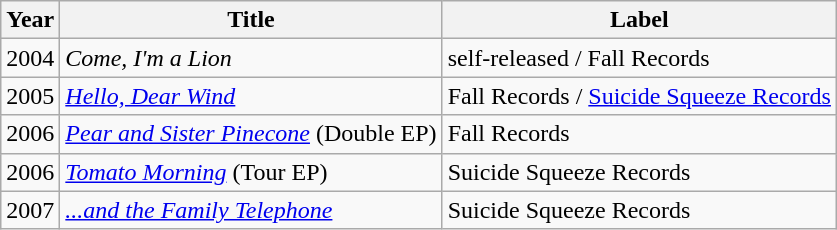<table class="wikitable">
<tr>
<th>Year</th>
<th>Title</th>
<th>Label</th>
</tr>
<tr>
<td>2004</td>
<td><em>Come, I'm a Lion</em></td>
<td>self-released / Fall Records</td>
</tr>
<tr>
<td>2005</td>
<td><em><a href='#'>Hello, Dear Wind</a></em></td>
<td>Fall Records / <a href='#'>Suicide Squeeze Records</a></td>
</tr>
<tr>
<td>2006</td>
<td><em><a href='#'>Pear and Sister Pinecone</a></em> (Double EP)</td>
<td>Fall Records</td>
</tr>
<tr>
<td>2006</td>
<td><em><a href='#'>Tomato Morning</a></em> (Tour EP)</td>
<td>Suicide Squeeze Records</td>
</tr>
<tr>
<td>2007</td>
<td><em><a href='#'>...and the Family Telephone</a></em></td>
<td>Suicide Squeeze Records</td>
</tr>
</table>
